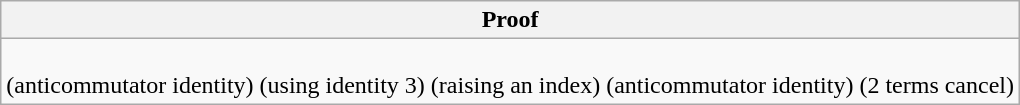<table class="wikitable collapsible collapsed">
<tr>
<th>Proof</th>
</tr>
<tr>
<td><br>

 (anticommutator identity)


 (using identity 3)


 (raising an index)


 (anticommutator identity)


 (2 terms cancel)
</td>
</tr>
</table>
